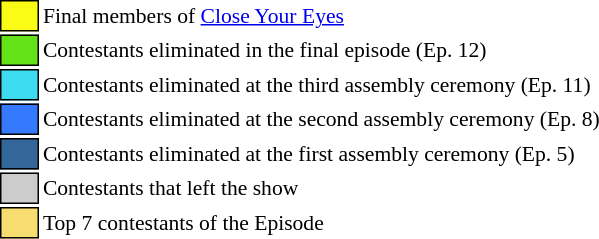<table class="toccolours" style="font-size:90%; white-space:nowrap">
<tr>
<td style="background:#fafc15; border: 1px solid black">      </td>
<td>Final members of <a href='#'>Close Your Eyes</a></td>
</tr>
<tr>
<td style="background:#63e217; border: 1px solid black">      </td>
<td>Contestants eliminated in the final episode (Ep. 12)</td>
</tr>
<tr>
<td style="background:#3cdbf2; border: 1px solid black">      </td>
<td>Contestants eliminated at the third assembly ceremony (Ep. 11)</td>
</tr>
<tr>
<td style="background:#3579fe; border: 1px solid black">      </td>
<td>Contestants eliminated at the second assembly ceremony (Ep. 8)</td>
</tr>
<tr>
<td style="background:#336699; border: 1px solid black">      </td>
<td>Contestants eliminated at the first assembly ceremony (Ep. 5)</td>
</tr>
<tr>
<td style="background:#CCCCCC; border: 1px solid black">      </td>
<td>Contestants that left the show</td>
</tr>
<tr>
<td style="background:#F7DC6F; border: 1px solid black">      </td>
<td>Top 7 contestants of the Episode</td>
</tr>
</table>
